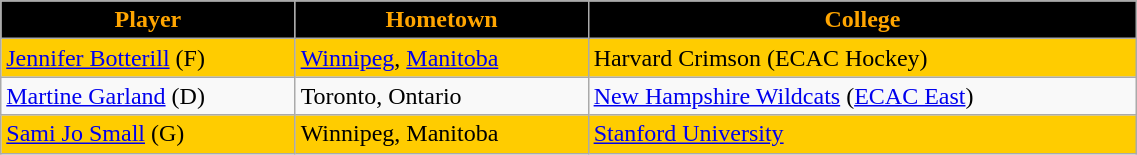<table class="wikitable" width="60%">
<tr align="center" style="background:black;color:orange;">
<td><strong>Player</strong></td>
<td><strong>Hometown</strong></td>
<td><strong>College</strong></td>
</tr>
<tr bgcolor="FFCC00">
<td><a href='#'>Jennifer Botterill</a> (F)</td>
<td> <a href='#'>Winnipeg</a>, <a href='#'>Manitoba</a></td>
<td>Harvard Crimson (ECAC Hockey)</td>
</tr>
<tr>
<td><a href='#'>Martine Garland</a> (D)</td>
<td> Toronto, Ontario</td>
<td><a href='#'>New Hampshire Wildcats</a> (<a href='#'>ECAC East</a>)</td>
</tr>
<tr bgcolor="FFCC00">
<td><a href='#'>Sami Jo Small</a> (G)</td>
<td> Winnipeg, Manitoba</td>
<td><a href='#'>Stanford University</a></td>
</tr>
</table>
